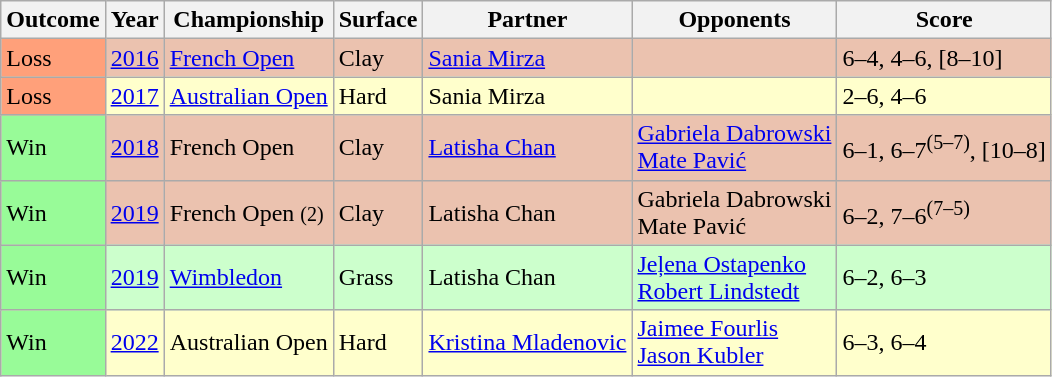<table class="sortable wikitable">
<tr>
<th>Outcome</th>
<th>Year</th>
<th>Championship</th>
<th>Surface</th>
<th>Partner</th>
<th>Opponents</th>
<th class="unsortable">Score</th>
</tr>
<tr bgcolor=#EBC2AF>
<td bgcolor="FFA07A">Loss</td>
<td><a href='#'>2016</a></td>
<td><a href='#'>French Open</a></td>
<td>Clay</td>
<td> <a href='#'>Sania Mirza</a></td>
<td></td>
<td>6–4, 4–6, [8–10]</td>
</tr>
<tr bgcolor=FFFFCC>
<td bgcolor="FFA07A">Loss</td>
<td><a href='#'>2017</a></td>
<td><a href='#'>Australian Open</a></td>
<td>Hard</td>
<td> Sania Mirza</td>
<td></td>
<td>2–6, 4–6</td>
</tr>
<tr style="background:#ebc2af;">
<td bgcolor=98FB98>Win</td>
<td><a href='#'>2018</a></td>
<td>French Open</td>
<td>Clay</td>
<td> <a href='#'>Latisha Chan</a></td>
<td> <a href='#'>Gabriela Dabrowski</a><br> <a href='#'>Mate Pavić</a></td>
<td>6–1, 6–7<sup>(5–7)</sup>, [10–8]</td>
</tr>
<tr style="background:#ebc2af;">
<td bgcolor=98FB98>Win</td>
<td><a href='#'>2019</a></td>
<td>French Open <small>(2)</small></td>
<td>Clay</td>
<td> Latisha Chan</td>
<td> Gabriela Dabrowski <br> Mate Pavić</td>
<td>6–2, 7–6<sup>(7–5)</sup></td>
</tr>
<tr bgcolor=#CCFFCC>
<td bgcolor=98FB98>Win</td>
<td><a href='#'>2019</a></td>
<td><a href='#'>Wimbledon</a></td>
<td>Grass</td>
<td> Latisha Chan</td>
<td> <a href='#'>Jeļena Ostapenko</a> <br> <a href='#'>Robert Lindstedt</a></td>
<td>6–2, 6–3</td>
</tr>
<tr bgcolor=FFFFCC>
<td bgcolor="98fb98">Win</td>
<td><a href='#'>2022</a></td>
<td>Australian Open</td>
<td>Hard</td>
<td> <a href='#'>Kristina Mladenovic</a></td>
<td> <a href='#'>Jaimee Fourlis</a> <br>  <a href='#'>Jason Kubler</a></td>
<td>6–3, 6–4</td>
</tr>
</table>
